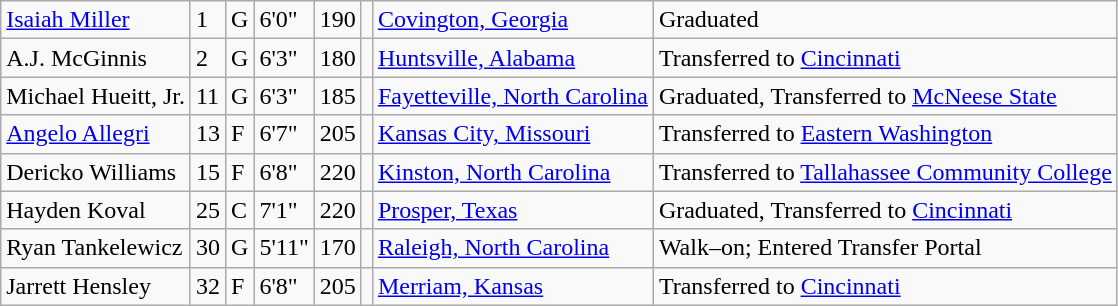<table class="wikitable sortable" border="1">
<tr>
<td><a href='#'>Isaiah Miller</a></td>
<td>1</td>
<td>G</td>
<td>6'0"</td>
<td>190</td>
<td></td>
<td><a href='#'>Covington, Georgia</a></td>
<td>Graduated</td>
</tr>
<tr>
<td>A.J. McGinnis</td>
<td>2</td>
<td>G</td>
<td>6'3"</td>
<td>180</td>
<td></td>
<td><a href='#'>Huntsville, Alabama</a></td>
<td>Transferred to <a href='#'>Cincinnati</a></td>
</tr>
<tr>
<td>Michael Hueitt, Jr.</td>
<td>11</td>
<td>G</td>
<td>6'3"</td>
<td>185</td>
<td></td>
<td><a href='#'>Fayetteville, North Carolina</a></td>
<td>Graduated, Transferred to <a href='#'>McNeese State</a></td>
</tr>
<tr>
<td><a href='#'>Angelo Allegri</a></td>
<td>13</td>
<td>F</td>
<td>6'7"</td>
<td>205</td>
<td></td>
<td><a href='#'>Kansas City, Missouri</a></td>
<td>Transferred to <a href='#'>Eastern Washington</a></td>
</tr>
<tr>
<td>Dericko Williams</td>
<td>15</td>
<td>F</td>
<td>6'8"</td>
<td>220</td>
<td></td>
<td><a href='#'>Kinston, North Carolina</a></td>
<td>Transferred to <a href='#'>Tallahassee Community College</a></td>
</tr>
<tr>
<td>Hayden Koval</td>
<td>25</td>
<td>C</td>
<td>7'1"</td>
<td>220</td>
<td></td>
<td><a href='#'>Prosper, Texas</a></td>
<td>Graduated, Transferred to <a href='#'>Cincinnati</a></td>
</tr>
<tr>
<td>Ryan Tankelewicz</td>
<td>30</td>
<td>G</td>
<td>5'11"</td>
<td>170</td>
<td></td>
<td><a href='#'>Raleigh, North Carolina</a></td>
<td>Walk–on; Entered Transfer Portal</td>
</tr>
<tr>
<td>Jarrett Hensley</td>
<td>32</td>
<td>F</td>
<td>6'8"</td>
<td>205</td>
<td></td>
<td><a href='#'>Merriam, Kansas</a></td>
<td>Transferred to <a href='#'>Cincinnati</a></td>
</tr>
</table>
